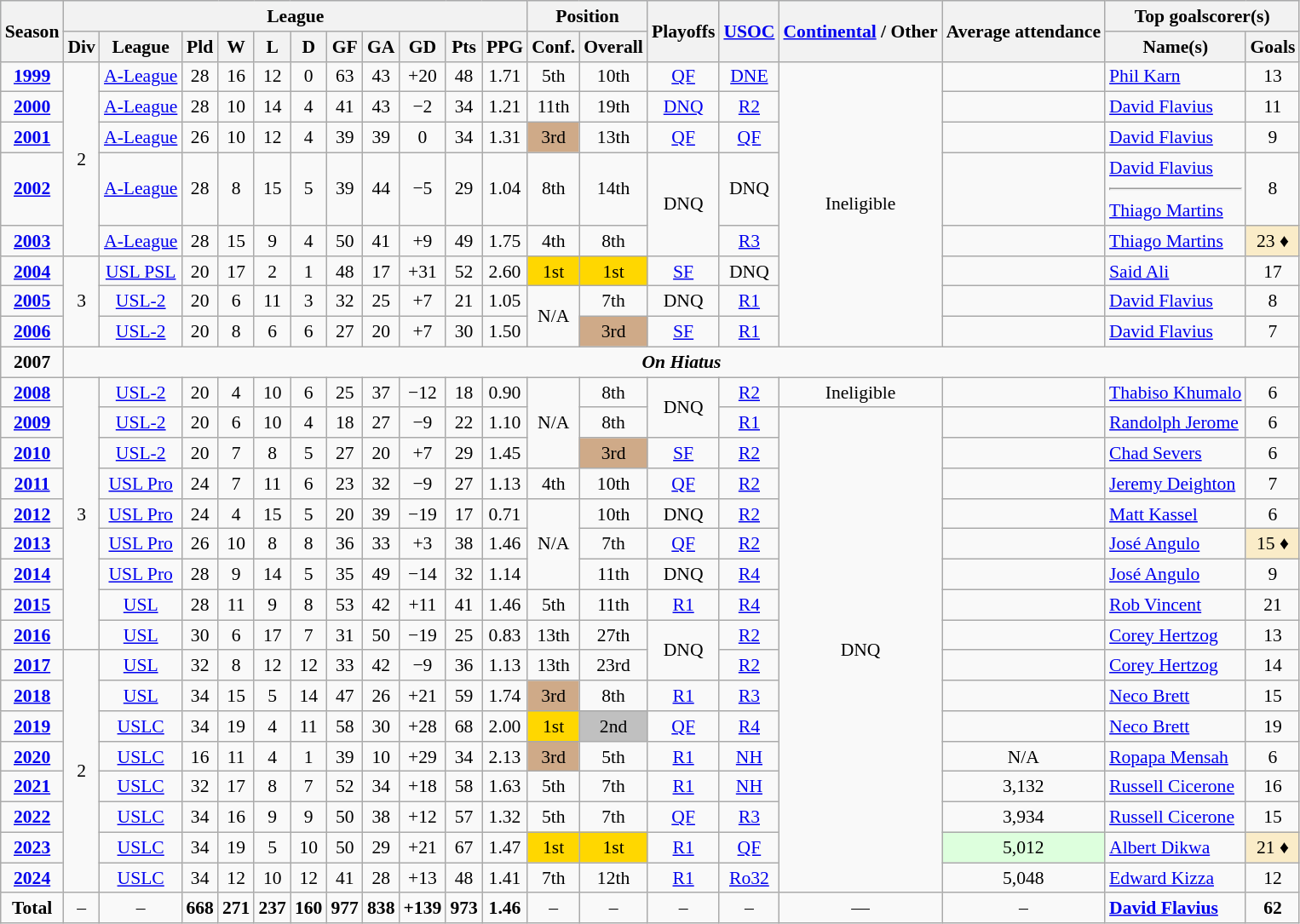<table class="wikitable" style="font-size:90%; text-align:center;">
<tr style="background:#f0f6ff;">
<th rowspan=2>Season</th>
<th colspan=11>League</th>
<th colspan=2>Position</th>
<th rowspan=2>Playoffs</th>
<th rowspan=2><a href='#'>USOC</a></th>
<th rowspan=2 colspan=2><a href='#'>Continental</a> / Other</th>
<th rowspan=2>Average attendance</th>
<th colspan=2>Top goalscorer(s)</th>
</tr>
<tr>
<th>Div</th>
<th>League</th>
<th>Pld</th>
<th>W</th>
<th>L</th>
<th>D</th>
<th>GF</th>
<th>GA</th>
<th>GD</th>
<th>Pts</th>
<th>PPG</th>
<th>Conf.</th>
<th>Overall</th>
<th>Name(s)</th>
<th>Goals</th>
</tr>
<tr>
<td><strong><a href='#'>1999</a></strong></td>
<td rowspan=5>2</td>
<td><a href='#'>A-League</a></td>
<td>28</td>
<td>16</td>
<td>12</td>
<td>0</td>
<td>63</td>
<td>43</td>
<td>+20</td>
<td>48</td>
<td>1.71</td>
<td>5th</td>
<td>10th</td>
<td><a href='#'>QF</a></td>
<td><a href='#'>DNE</a></td>
<td colspan=2 rowspan=8>Ineligible</td>
<td></td>
<td align="left"> <a href='#'>Phil Karn</a></td>
<td>13</td>
</tr>
<tr>
<td><strong><a href='#'>2000</a></strong></td>
<td><a href='#'>A-League</a></td>
<td>28</td>
<td>10</td>
<td>14</td>
<td>4</td>
<td>41</td>
<td>43</td>
<td>−2</td>
<td>34</td>
<td>1.21</td>
<td>11th</td>
<td>19th</td>
<td><a href='#'>DNQ</a></td>
<td><a href='#'>R2</a></td>
<td></td>
<td align="left"> <a href='#'>David Flavius</a></td>
<td>11</td>
</tr>
<tr>
<td><strong><a href='#'>2001</a></strong></td>
<td><a href='#'>A-League</a></td>
<td>26</td>
<td>10</td>
<td>12</td>
<td>4</td>
<td>39</td>
<td>39</td>
<td>0</td>
<td>34</td>
<td>1.31</td>
<td bgcolor=CFAA88>3rd</td>
<td>13th</td>
<td><a href='#'>QF</a></td>
<td><a href='#'>QF</a></td>
<td></td>
<td align="left"> <a href='#'>David Flavius</a></td>
<td>9</td>
</tr>
<tr>
<td><strong><a href='#'>2002</a></strong></td>
<td><a href='#'>A-League</a></td>
<td>28</td>
<td>8</td>
<td>15</td>
<td>5</td>
<td>39</td>
<td>44</td>
<td>−5</td>
<td>29</td>
<td>1.04</td>
<td>8th</td>
<td>14th</td>
<td rowspan=2>DNQ</td>
<td>DNQ</td>
<td></td>
<td align="left"> <a href='#'>David Flavius</a> <hr>  <a href='#'>Thiago Martins</a></td>
<td>8</td>
</tr>
<tr>
<td><strong><a href='#'>2003</a></strong></td>
<td><a href='#'>A-League</a></td>
<td>28</td>
<td>15</td>
<td>9</td>
<td>4</td>
<td>50</td>
<td>41</td>
<td>+9</td>
<td>49</td>
<td>1.75</td>
<td>4th</td>
<td>8th</td>
<td><a href='#'>R3</a></td>
<td></td>
<td align="left"> <a href='#'>Thiago Martins</a></td>
<td style=background:#FAECC8;">23 ♦</td>
</tr>
<tr>
<td><strong><a href='#'>2004</a></strong></td>
<td rowspan=3>3</td>
<td><a href='#'>USL PSL</a></td>
<td>20</td>
<td>17</td>
<td>2</td>
<td>1</td>
<td>48</td>
<td>17</td>
<td>+31</td>
<td>52</td>
<td>2.60</td>
<td bgcolor=gold>1st</td>
<td bgcolor=gold>1st</td>
<td><a href='#'>SF</a></td>
<td>DNQ</td>
<td></td>
<td align="left"> <a href='#'>Said Ali</a></td>
<td>17</td>
</tr>
<tr>
<td><strong><a href='#'>2005</a></strong></td>
<td><a href='#'>USL-2</a></td>
<td>20</td>
<td>6</td>
<td>11</td>
<td>3</td>
<td>32</td>
<td>25</td>
<td>+7</td>
<td>21</td>
<td>1.05</td>
<td rowspan=2>N/A</td>
<td>7th</td>
<td>DNQ</td>
<td><a href='#'>R1</a></td>
<td></td>
<td align="left"> <a href='#'>David Flavius</a></td>
<td>8</td>
</tr>
<tr>
<td><strong><a href='#'>2006</a></strong></td>
<td><a href='#'>USL-2</a></td>
<td>20</td>
<td>8</td>
<td>6</td>
<td>6</td>
<td>27</td>
<td>20</td>
<td>+7</td>
<td>30</td>
<td>1.50</td>
<td bgcolor=CFAA88>3rd</td>
<td><a href='#'>SF</a></td>
<td><a href='#'>R1</a></td>
<td></td>
<td align="left"> <a href='#'>David Flavius</a></td>
<td>7</td>
</tr>
<tr>
<td><strong>2007</strong></td>
<td colspan="20" style="text-align: center;" valign="middle"><strong><em>On Hiatus</em></strong></td>
</tr>
<tr>
<td><strong><a href='#'>2008</a></strong></td>
<td rowspan=9>3</td>
<td><a href='#'>USL-2</a></td>
<td>20</td>
<td>4</td>
<td>10</td>
<td>6</td>
<td>25</td>
<td>37</td>
<td>−12</td>
<td>18</td>
<td>0.90</td>
<td rowspan=3>N/A</td>
<td>8th</td>
<td rowspan=2>DNQ</td>
<td><a href='#'>R2</a></td>
<td colspan=2>Ineligible</td>
<td></td>
<td align="left"> <a href='#'>Thabiso Khumalo</a></td>
<td>6</td>
</tr>
<tr>
<td><strong><a href='#'>2009</a></strong></td>
<td><a href='#'>USL-2</a></td>
<td>20</td>
<td>6</td>
<td>10</td>
<td>4</td>
<td>18</td>
<td>27</td>
<td>−9</td>
<td>22</td>
<td>1.10</td>
<td>8th</td>
<td><a href='#'>R1</a></td>
<td colspan=2 rowspan=16>DNQ</td>
<td></td>
<td align="left"> <a href='#'>Randolph Jerome</a></td>
<td>6</td>
</tr>
<tr>
<td><strong><a href='#'>2010</a></strong></td>
<td><a href='#'>USL-2</a></td>
<td>20</td>
<td>7</td>
<td>8</td>
<td>5</td>
<td>27</td>
<td>20</td>
<td>+7</td>
<td>29</td>
<td>1.45</td>
<td bgcolor=CFAA88>3rd</td>
<td><a href='#'>SF</a></td>
<td><a href='#'>R2</a></td>
<td></td>
<td align="left"> <a href='#'>Chad Severs</a></td>
<td>6</td>
</tr>
<tr>
<td><strong><a href='#'>2011</a></strong></td>
<td><a href='#'>USL Pro</a></td>
<td>24</td>
<td>7</td>
<td>11</td>
<td>6</td>
<td>23</td>
<td>32</td>
<td>−9</td>
<td>27</td>
<td>1.13</td>
<td>4th</td>
<td>10th</td>
<td><a href='#'>QF</a></td>
<td><a href='#'>R2</a></td>
<td></td>
<td align="left"> <a href='#'>Jeremy Deighton</a></td>
<td>7</td>
</tr>
<tr>
<td><strong><a href='#'>2012</a></strong></td>
<td><a href='#'>USL Pro</a></td>
<td>24</td>
<td>4</td>
<td>15</td>
<td>5</td>
<td>20</td>
<td>39</td>
<td>−19</td>
<td>17</td>
<td>0.71</td>
<td rowspan=3>N/A</td>
<td>10th</td>
<td>DNQ</td>
<td><a href='#'>R2</a></td>
<td></td>
<td align="left"> <a href='#'>Matt Kassel</a></td>
<td>6</td>
</tr>
<tr>
<td><strong><a href='#'>2013</a></strong></td>
<td><a href='#'>USL Pro</a></td>
<td>26</td>
<td>10</td>
<td>8</td>
<td>8</td>
<td>36</td>
<td>33</td>
<td>+3</td>
<td>38</td>
<td>1.46</td>
<td>7th</td>
<td><a href='#'>QF</a></td>
<td><a href='#'>R2</a></td>
<td></td>
<td align="left"> <a href='#'>José Angulo</a></td>
<td style=background:#FAECC8;">15 ♦</td>
</tr>
<tr>
<td><strong><a href='#'>2014</a></strong></td>
<td><a href='#'>USL Pro</a></td>
<td>28</td>
<td>9</td>
<td>14</td>
<td>5</td>
<td>35</td>
<td>49</td>
<td>−14</td>
<td>32</td>
<td>1.14</td>
<td>11th</td>
<td>DNQ</td>
<td><a href='#'>R4</a></td>
<td></td>
<td align="left"> <a href='#'>José Angulo</a></td>
<td>9</td>
</tr>
<tr>
<td><strong><a href='#'>2015</a></strong></td>
<td><a href='#'>USL</a></td>
<td>28</td>
<td>11</td>
<td>9</td>
<td>8</td>
<td>53</td>
<td>42</td>
<td>+11</td>
<td>41</td>
<td>1.46</td>
<td>5th</td>
<td>11th</td>
<td><a href='#'>R1</a></td>
<td><a href='#'>R4</a></td>
<td></td>
<td align="left"> <a href='#'>Rob Vincent</a></td>
<td>21</td>
</tr>
<tr>
<td><strong><a href='#'>2016</a></strong></td>
<td><a href='#'>USL</a></td>
<td>30</td>
<td>6</td>
<td>17</td>
<td>7</td>
<td>31</td>
<td>50</td>
<td>−19</td>
<td>25</td>
<td>0.83</td>
<td>13th</td>
<td>27th</td>
<td rowspan=2>DNQ</td>
<td><a href='#'>R2</a></td>
<td></td>
<td align="left"> <a href='#'>Corey Hertzog</a></td>
<td>13</td>
</tr>
<tr>
<td><strong><a href='#'>2017</a></strong></td>
<td rowspan=8>2</td>
<td><a href='#'>USL</a></td>
<td>32</td>
<td>8</td>
<td>12</td>
<td>12</td>
<td>33</td>
<td>42</td>
<td>−9</td>
<td>36</td>
<td>1.13</td>
<td>13th</td>
<td>23rd</td>
<td><a href='#'>R2</a></td>
<td></td>
<td align="left"> <a href='#'>Corey Hertzog</a></td>
<td>14</td>
</tr>
<tr>
<td><strong><a href='#'>2018</a></strong></td>
<td><a href='#'>USL</a></td>
<td>34</td>
<td>15</td>
<td>5</td>
<td>14</td>
<td>47</td>
<td>26</td>
<td>+21</td>
<td>59</td>
<td>1.74</td>
<td bgcolor=CFAA88>3rd</td>
<td>8th</td>
<td><a href='#'>R1</a></td>
<td><a href='#'>R3</a></td>
<td></td>
<td align="left"> <a href='#'>Neco Brett</a></td>
<td>15</td>
</tr>
<tr>
<td><strong><a href='#'>2019</a></strong></td>
<td><a href='#'>USLC</a></td>
<td>34</td>
<td>19</td>
<td>4</td>
<td>11</td>
<td>58</td>
<td>30</td>
<td>+28</td>
<td>68</td>
<td>2.00</td>
<td bgcolor=gold>1st</td>
<td bgcolor=silver>2nd</td>
<td><a href='#'>QF</a></td>
<td><a href='#'>R4</a></td>
<td></td>
<td align="left"> <a href='#'>Neco Brett</a></td>
<td>19</td>
</tr>
<tr>
<td><strong><a href='#'>2020</a></strong></td>
<td><a href='#'>USLC</a></td>
<td>16</td>
<td>11</td>
<td>4</td>
<td>1</td>
<td>39</td>
<td>10</td>
<td>+29</td>
<td>34</td>
<td>2.13</td>
<td bgcolor=CFAA88>3rd</td>
<td>5th</td>
<td><a href='#'>R1</a></td>
<td><a href='#'>NH</a></td>
<td>N/A</td>
<td align="left"> <a href='#'>Ropapa Mensah</a></td>
<td>6</td>
</tr>
<tr>
<td><strong><a href='#'>2021</a></strong></td>
<td><a href='#'>USLC</a></td>
<td>32</td>
<td>17</td>
<td>8</td>
<td>7</td>
<td>52</td>
<td>34</td>
<td>+18</td>
<td>58</td>
<td>1.63</td>
<td>5th</td>
<td>7th</td>
<td><a href='#'>R1</a></td>
<td><a href='#'>NH</a></td>
<td>3,132</td>
<td align="left"> <a href='#'>Russell Cicerone</a></td>
<td>16</td>
</tr>
<tr>
<td><strong><a href='#'>2022</a></strong></td>
<td><a href='#'>USLC</a></td>
<td>34</td>
<td>16</td>
<td>9</td>
<td>9</td>
<td>50</td>
<td>38</td>
<td>+12</td>
<td>57</td>
<td>1.32</td>
<td>5th</td>
<td>7th</td>
<td><a href='#'>QF</a></td>
<td><a href='#'>R3</a></td>
<td>3,934</td>
<td align="left"> <a href='#'>Russell Cicerone</a></td>
<td>15</td>
</tr>
<tr>
<td><strong><a href='#'>2023</a></strong></td>
<td><a href='#'>USLC</a></td>
<td>34</td>
<td>19</td>
<td>5</td>
<td>10</td>
<td>50</td>
<td>29</td>
<td>+21</td>
<td>67</td>
<td>1.47</td>
<td bgcolor=gold>1st</td>
<td bgcolor=gold>1st</td>
<td><a href='#'>R1</a></td>
<td><a href='#'>QF</a></td>
<td style="background:#dfd;">5,012</td>
<td align="left"> <a href='#'>Albert Dikwa</a></td>
<td style=background:#FAECC8;">21 ♦</td>
</tr>
<tr>
<td><strong><a href='#'>2024</a></strong></td>
<td><a href='#'>USLC</a></td>
<td>34</td>
<td>12</td>
<td>10</td>
<td>12</td>
<td>41</td>
<td>28</td>
<td>+13</td>
<td>48</td>
<td>1.41</td>
<td>7th</td>
<td>12th</td>
<td><a href='#'>R1</a></td>
<td><a href='#'>Ro32</a></td>
<td>5,048</td>
<td align="left"> <a href='#'>Edward Kizza</a></td>
<td>12</td>
</tr>
<tr>
<td><strong>Total</strong></td>
<td>–</td>
<td>–</td>
<td><strong>668</strong> </td>
<td><strong>271</strong> </td>
<td><strong>237</strong></td>
<td><strong>160</strong></td>
<td><strong>977</strong> </td>
<td><strong>838</strong></td>
<td><strong>+139</strong></td>
<td><strong>973</strong> </td>
<td><strong>1.46</strong> </td>
<td>–</td>
<td>–</td>
<td>–</td>
<td>–</td>
<td colspan="2">—</td>
<td>–</td>
<td align="left"> <strong><a href='#'>David Flavius</a></strong> </td>
<td><strong>62</strong></td>
</tr>
</table>
